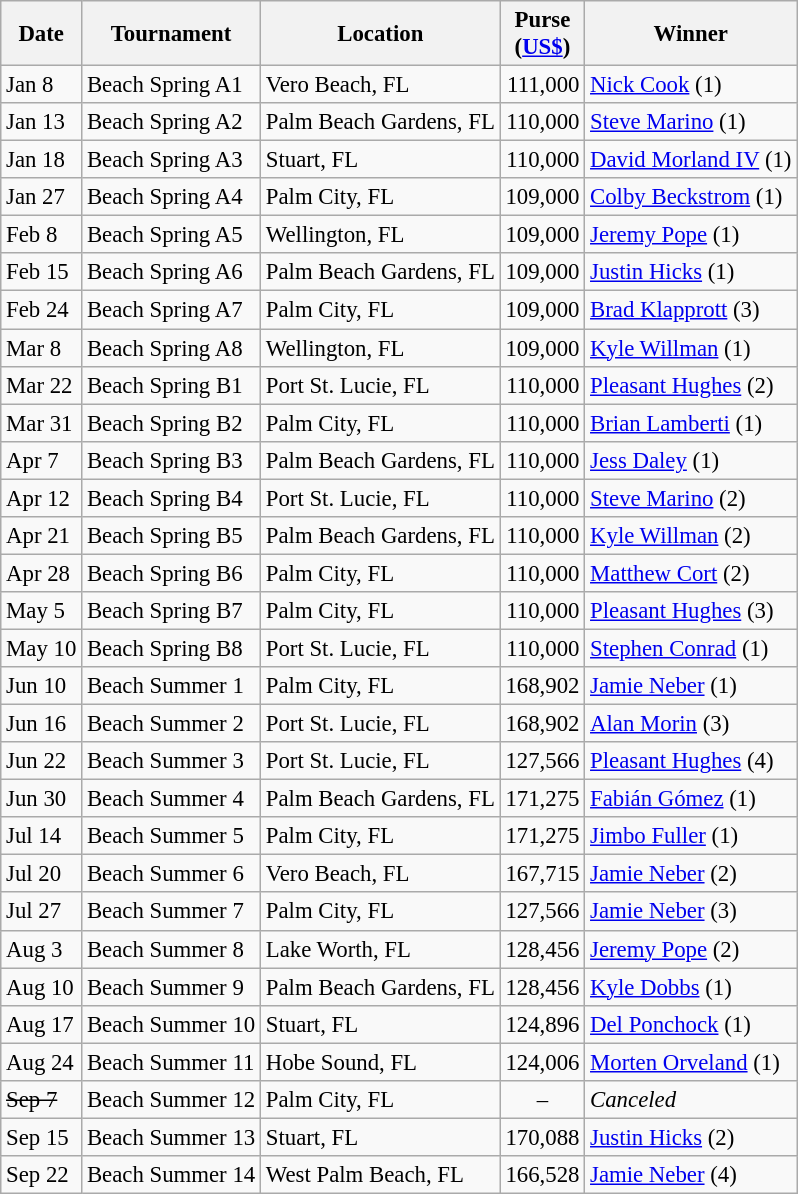<table class="wikitable" style="font-size:95%">
<tr>
<th>Date</th>
<th>Tournament</th>
<th>Location</th>
<th>Purse<br>(<a href='#'>US$</a>)</th>
<th>Winner</th>
</tr>
<tr>
<td>Jan 8</td>
<td>Beach Spring A1</td>
<td>Vero Beach, FL</td>
<td align=right>111,000</td>
<td> <a href='#'>Nick Cook</a> (1)</td>
</tr>
<tr>
<td>Jan 13</td>
<td>Beach Spring A2</td>
<td>Palm Beach Gardens, FL</td>
<td align=right>110,000</td>
<td> <a href='#'>Steve Marino</a> (1)</td>
</tr>
<tr>
<td>Jan 18</td>
<td>Beach Spring A3</td>
<td>Stuart, FL</td>
<td align=right>110,000</td>
<td> <a href='#'>David Morland IV</a> (1)</td>
</tr>
<tr>
<td>Jan 27</td>
<td>Beach Spring A4</td>
<td>Palm City, FL</td>
<td align=right>109,000</td>
<td> <a href='#'>Colby Beckstrom</a> (1)</td>
</tr>
<tr>
<td>Feb 8</td>
<td>Beach Spring A5</td>
<td>Wellington, FL</td>
<td align=right>109,000</td>
<td> <a href='#'>Jeremy Pope</a> (1)</td>
</tr>
<tr>
<td>Feb 15</td>
<td>Beach Spring A6</td>
<td>Palm Beach Gardens, FL</td>
<td align=right>109,000</td>
<td> <a href='#'>Justin Hicks</a> (1)</td>
</tr>
<tr>
<td>Feb 24</td>
<td>Beach Spring A7</td>
<td>Palm City, FL</td>
<td align=right>109,000</td>
<td> <a href='#'>Brad Klapprott</a> (3)</td>
</tr>
<tr>
<td>Mar 8</td>
<td>Beach Spring A8</td>
<td>Wellington, FL</td>
<td align=right>109,000</td>
<td> <a href='#'>Kyle Willman</a> (1)</td>
</tr>
<tr>
<td>Mar 22</td>
<td>Beach Spring B1</td>
<td>Port St. Lucie, FL</td>
<td align=right>110,000</td>
<td> <a href='#'>Pleasant Hughes</a> (2)</td>
</tr>
<tr>
<td>Mar 31</td>
<td>Beach Spring B2</td>
<td>Palm City, FL</td>
<td align=right>110,000</td>
<td> <a href='#'>Brian Lamberti</a> (1)</td>
</tr>
<tr>
<td>Apr 7</td>
<td>Beach Spring B3</td>
<td>Palm Beach Gardens, FL</td>
<td align=right>110,000</td>
<td> <a href='#'>Jess Daley</a> (1)</td>
</tr>
<tr>
<td>Apr 12</td>
<td>Beach Spring B4</td>
<td>Port St. Lucie, FL</td>
<td align=right>110,000</td>
<td> <a href='#'>Steve Marino</a> (2)</td>
</tr>
<tr>
<td>Apr 21</td>
<td>Beach Spring B5</td>
<td>Palm Beach Gardens, FL</td>
<td align=right>110,000</td>
<td> <a href='#'>Kyle Willman</a> (2)</td>
</tr>
<tr>
<td>Apr 28</td>
<td>Beach Spring B6</td>
<td>Palm City, FL</td>
<td align=right>110,000</td>
<td> <a href='#'>Matthew Cort</a> (2)</td>
</tr>
<tr>
<td>May 5</td>
<td>Beach Spring B7</td>
<td>Palm City, FL</td>
<td align=right>110,000</td>
<td> <a href='#'>Pleasant Hughes</a> (3)</td>
</tr>
<tr>
<td>May 10</td>
<td>Beach Spring B8</td>
<td>Port St. Lucie, FL</td>
<td align=right>110,000</td>
<td> <a href='#'>Stephen Conrad</a> (1)</td>
</tr>
<tr>
<td>Jun 10</td>
<td>Beach Summer 1</td>
<td>Palm City, FL</td>
<td align=right>168,902</td>
<td> <a href='#'>Jamie Neber</a> (1)</td>
</tr>
<tr>
<td>Jun 16</td>
<td>Beach Summer 2</td>
<td>Port St. Lucie, FL</td>
<td align=right>168,902</td>
<td> <a href='#'>Alan Morin</a> (3)</td>
</tr>
<tr>
<td>Jun 22</td>
<td>Beach Summer 3</td>
<td>Port St. Lucie, FL</td>
<td align=right>127,566</td>
<td> <a href='#'>Pleasant Hughes</a> (4)</td>
</tr>
<tr>
<td>Jun 30</td>
<td>Beach Summer 4</td>
<td>Palm Beach Gardens, FL</td>
<td align=right>171,275</td>
<td> <a href='#'>Fabián Gómez</a> (1)</td>
</tr>
<tr>
<td>Jul 14</td>
<td>Beach Summer 5</td>
<td>Palm City, FL</td>
<td align=right>171,275</td>
<td> <a href='#'>Jimbo Fuller</a> (1)</td>
</tr>
<tr>
<td>Jul 20</td>
<td>Beach Summer 6</td>
<td>Vero Beach, FL</td>
<td align=right>167,715</td>
<td> <a href='#'>Jamie Neber</a> (2)</td>
</tr>
<tr>
<td>Jul 27</td>
<td>Beach Summer 7</td>
<td>Palm City, FL</td>
<td align=right>127,566</td>
<td> <a href='#'>Jamie Neber</a> (3)</td>
</tr>
<tr>
<td>Aug 3</td>
<td>Beach Summer 8</td>
<td>Lake Worth, FL</td>
<td align=right>128,456</td>
<td> <a href='#'>Jeremy Pope</a> (2)</td>
</tr>
<tr>
<td>Aug 10</td>
<td>Beach Summer 9</td>
<td>Palm Beach Gardens, FL</td>
<td align=right>128,456</td>
<td> <a href='#'>Kyle Dobbs</a> (1)</td>
</tr>
<tr>
<td>Aug 17</td>
<td>Beach Summer 10</td>
<td>Stuart, FL</td>
<td align=right>124,896</td>
<td> <a href='#'>Del Ponchock</a> (1)</td>
</tr>
<tr>
<td>Aug 24</td>
<td>Beach Summer 11</td>
<td>Hobe Sound, FL</td>
<td align=right>124,006</td>
<td> <a href='#'>Morten Orveland</a> (1)</td>
</tr>
<tr>
<td><s>Sep 7</s></td>
<td>Beach Summer 12</td>
<td>Palm City, FL</td>
<td align=center>–</td>
<td><em>Canceled</em></td>
</tr>
<tr>
<td>Sep 15</td>
<td>Beach Summer 13</td>
<td>Stuart, FL</td>
<td align=right>170,088</td>
<td> <a href='#'>Justin Hicks</a> (2)</td>
</tr>
<tr>
<td>Sep 22</td>
<td>Beach Summer 14</td>
<td>West Palm Beach, FL</td>
<td align=right>166,528</td>
<td> <a href='#'>Jamie Neber</a> (4)</td>
</tr>
</table>
